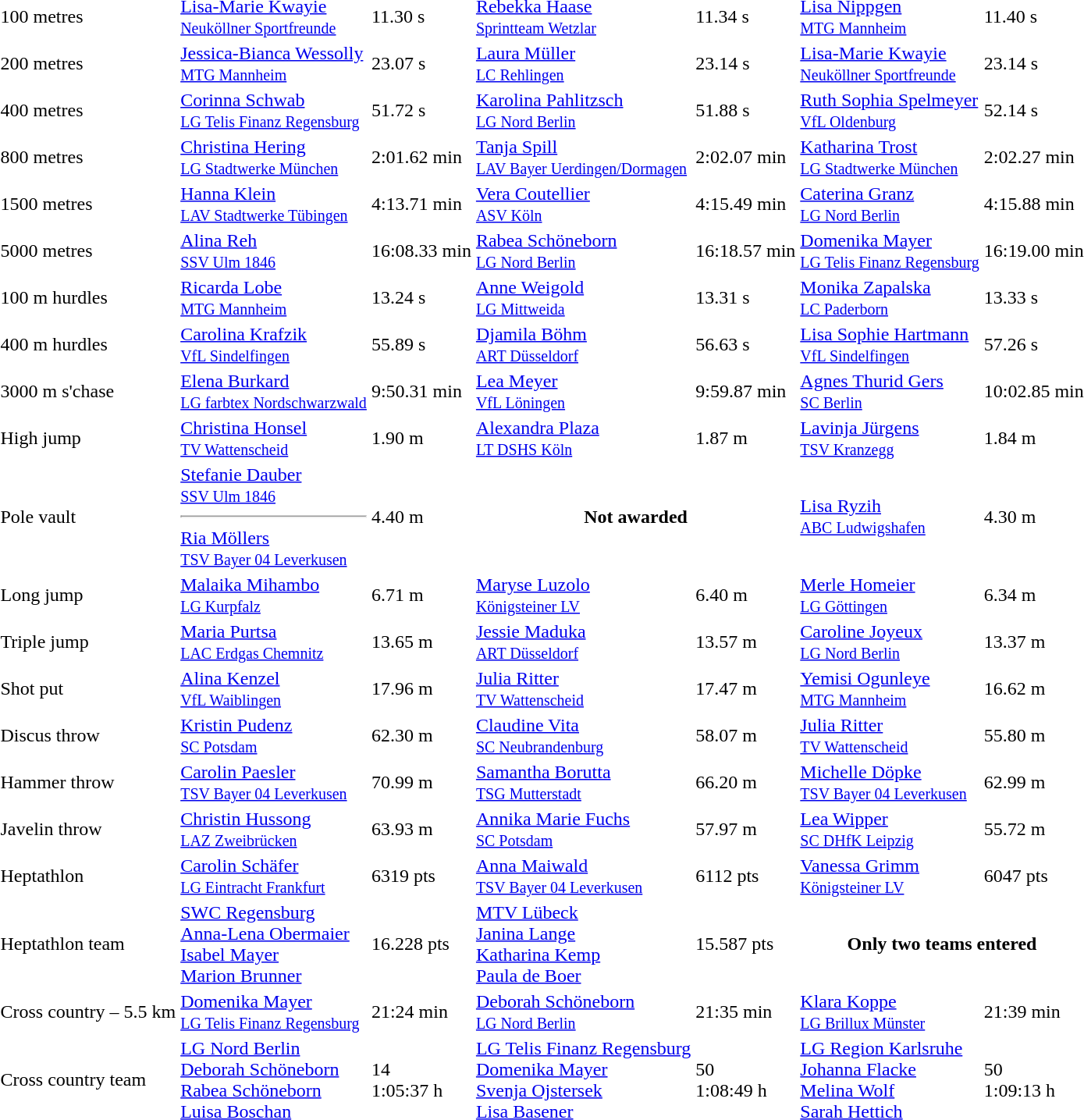<table>
<tr>
<td>100 metres</td>
<td><a href='#'>Lisa-Marie Kwayie</a><br><small><a href='#'>Neuköllner Sportfreunde</a></small></td>
<td>11.30 s</td>
<td><a href='#'>Rebekka Haase</a><br><small><a href='#'>Sprintteam Wetzlar</a></small></td>
<td>11.34 s</td>
<td><a href='#'>Lisa Nippgen</a><br><small><a href='#'>MTG Mannheim</a></small></td>
<td>11.40 s</td>
</tr>
<tr>
<td>200 metres</td>
<td><a href='#'>Jessica-Bianca Wessolly</a><br><small><a href='#'>MTG Mannheim</a></small></td>
<td>23.07 s</td>
<td><a href='#'>Laura Müller</a><br><small><a href='#'>LC Rehlingen</a></small></td>
<td>23.14 s</td>
<td><a href='#'>Lisa-Marie Kwayie</a><br><small><a href='#'>Neuköllner Sportfreunde</a></small></td>
<td>23.14 s</td>
</tr>
<tr>
<td>400 metres</td>
<td><a href='#'>Corinna Schwab</a><br><small><a href='#'>LG Telis Finanz Regensburg</a></small></td>
<td>51.72 s</td>
<td><a href='#'>Karolina Pahlitzsch</a><br><small><a href='#'>LG Nord Berlin</a></small></td>
<td>51.88 s</td>
<td><a href='#'>Ruth Sophia Spelmeyer</a><br><small><a href='#'>VfL Oldenburg</a></small></td>
<td>52.14 s</td>
</tr>
<tr>
<td>800 metres</td>
<td><a href='#'>Christina Hering</a><br><small><a href='#'>LG Stadtwerke München</a></small></td>
<td>2:01.62 min</td>
<td><a href='#'>Tanja Spill</a><br><small><a href='#'>LAV Bayer Uerdingen/Dormagen</a></small></td>
<td>2:02.07 min</td>
<td><a href='#'>Katharina Trost</a><br><small><a href='#'>LG Stadtwerke München</a></small></td>
<td>2:02.27 min</td>
</tr>
<tr>
<td>1500 metres</td>
<td><a href='#'>Hanna Klein</a><br><small><a href='#'>LAV Stadtwerke Tübingen</a></small></td>
<td>4:13.71 min</td>
<td><a href='#'>Vera Coutellier</a><br><small><a href='#'>ASV Köln</a></small></td>
<td>4:15.49 min</td>
<td><a href='#'>Caterina Granz</a><br><small><a href='#'>LG Nord Berlin</a></small></td>
<td>4:15.88 min</td>
</tr>
<tr>
<td>5000 metres</td>
<td><a href='#'>Alina Reh</a><br><small><a href='#'>SSV Ulm 1846</a></small></td>
<td>16:08.33 min</td>
<td><a href='#'>Rabea Schöneborn</a><br><small><a href='#'>LG Nord Berlin</a></small></td>
<td>16:18.57 min</td>
<td><a href='#'>Domenika Mayer</a><br><small><a href='#'>LG Telis Finanz Regensburg</a></small></td>
<td>16:19.00 min</td>
</tr>
<tr>
<td>100 m hurdles</td>
<td><a href='#'>Ricarda Lobe</a><br><small><a href='#'>MTG Mannheim</a></small></td>
<td>13.24 s</td>
<td><a href='#'>Anne Weigold</a><br><small><a href='#'>LG Mittweida</a></small></td>
<td>13.31 s</td>
<td><a href='#'>Monika Zapalska</a><br><small><a href='#'>LC Paderborn</a></small></td>
<td>13.33 s</td>
</tr>
<tr>
<td>400 m hurdles</td>
<td><a href='#'>Carolina Krafzik</a><br><small><a href='#'>VfL Sindelfingen</a></small></td>
<td>55.89 s</td>
<td><a href='#'>Djamila Böhm</a><br><small><a href='#'>ART Düsseldorf</a></small></td>
<td>56.63 s</td>
<td><a href='#'>Lisa Sophie Hartmann</a><br><small><a href='#'>VfL Sindelfingen</a></small></td>
<td>57.26 s</td>
</tr>
<tr>
<td>3000 m s'chase</td>
<td><a href='#'>Elena Burkard</a><br><small><a href='#'>LG farbtex Nordschwarzwald</a></small></td>
<td>9:50.31 min</td>
<td><a href='#'>Lea Meyer</a><br><small><a href='#'>VfL Löningen</a></small></td>
<td>9:59.87 min</td>
<td><a href='#'>Agnes Thurid Gers</a><br><small><a href='#'>SC Berlin</a></small></td>
<td>10:02.85 min</td>
</tr>
<tr>
<td>High jump</td>
<td><a href='#'>Christina Honsel</a><br><small><a href='#'>TV Wattenscheid</a></small></td>
<td>1.90 m</td>
<td><a href='#'>Alexandra Plaza</a><br><small><a href='#'>LT DSHS Köln</a></small></td>
<td>1.87 m</td>
<td><a href='#'>Lavinja Jürgens</a><br><small><a href='#'>TSV Kranzegg</a></small></td>
<td>1.84 m</td>
</tr>
<tr>
<td>Pole vault</td>
<td><a href='#'>Stefanie Dauber</a><br><small><a href='#'>SSV Ulm 1846</a></small><hr><a href='#'>Ria Möllers</a><br><small><a href='#'>TSV Bayer 04 Leverkusen</a></small></td>
<td>4.40 m</td>
<th colspan=2>Not awarded</th>
<td><a href='#'>Lisa Ryzih</a><br><small><a href='#'>ABC Ludwigshafen</a></small></td>
<td>4.30 m</td>
</tr>
<tr>
<td>Long jump</td>
<td><a href='#'>Malaika Mihambo</a><br><small><a href='#'>LG Kurpfalz</a></small></td>
<td>6.71 m</td>
<td><a href='#'>Maryse Luzolo</a><br><small><a href='#'>Königsteiner LV</a></small></td>
<td>6.40 m</td>
<td><a href='#'>Merle Homeier</a><br><small><a href='#'>LG Göttingen</a></small></td>
<td>6.34 m</td>
</tr>
<tr>
<td>Triple jump</td>
<td><a href='#'>Maria Purtsa</a><br><small><a href='#'>LAC Erdgas Chemnitz</a></small></td>
<td>13.65 m</td>
<td><a href='#'>Jessie Maduka</a><br><small><a href='#'>ART Düsseldorf</a></small></td>
<td>13.57 m</td>
<td><a href='#'>Caroline Joyeux</a><br><small><a href='#'>LG Nord Berlin</a></small></td>
<td>13.37 m</td>
</tr>
<tr>
<td>Shot put</td>
<td><a href='#'>Alina Kenzel</a><br><small><a href='#'>VfL Waiblingen</a></small></td>
<td>17.96 m</td>
<td><a href='#'>Julia Ritter</a><br><small><a href='#'>TV Wattenscheid</a></small></td>
<td>17.47 m</td>
<td><a href='#'>Yemisi Ogunleye</a><br><small><a href='#'>MTG Mannheim</a></small></td>
<td>16.62 m</td>
</tr>
<tr>
<td>Discus throw</td>
<td><a href='#'>Kristin Pudenz</a><br><small><a href='#'>SC Potsdam</a></small></td>
<td>62.30 m</td>
<td><a href='#'>Claudine Vita</a><br><small><a href='#'>SC Neubrandenburg</a></small></td>
<td>58.07 m</td>
<td><a href='#'>Julia Ritter</a><br><small><a href='#'>TV Wattenscheid</a></small></td>
<td>55.80 m</td>
</tr>
<tr>
<td>Hammer throw</td>
<td><a href='#'>Carolin Paesler</a><br><small><a href='#'>TSV Bayer 04 Leverkusen</a></small></td>
<td>70.99 m</td>
<td><a href='#'>Samantha Borutta</a><br><small><a href='#'>TSG Mutterstadt</a></small></td>
<td>66.20 m</td>
<td><a href='#'>Michelle Döpke</a><br><small><a href='#'>TSV Bayer 04 Leverkusen</a></small></td>
<td>62.99 m</td>
</tr>
<tr>
<td>Javelin throw</td>
<td><a href='#'>Christin Hussong</a><br><small><a href='#'>LAZ Zweibrücken</a></small></td>
<td>63.93 m</td>
<td><a href='#'>Annika Marie Fuchs</a><br><small><a href='#'>SC Potsdam</a></small></td>
<td>57.97 m</td>
<td><a href='#'>Lea Wipper</a><br><small><a href='#'>SC DHfK Leipzig</a></small></td>
<td>55.72 m</td>
</tr>
<tr>
<td>Heptathlon</td>
<td><a href='#'>Carolin Schäfer</a><br><small><a href='#'>LG Eintracht Frankfurt</a></small></td>
<td>6319 pts</td>
<td><a href='#'>Anna Maiwald</a><br><small><a href='#'>TSV Bayer 04 Leverkusen</a></small></td>
<td>6112 pts</td>
<td><a href='#'>Vanessa Grimm</a><br><small><a href='#'>Königsteiner LV</a></small></td>
<td>6047 pts</td>
</tr>
<tr>
<td>Heptathlon team</td>
<td><a href='#'>SWC Regensburg</a><br><a href='#'>Anna-Lena Obermaier</a><br><a href='#'>Isabel Mayer</a><br><a href='#'>Marion Brunner</a></td>
<td>16.228 pts</td>
<td><a href='#'>MTV Lübeck</a><br><a href='#'>Janina Lange</a><br><a href='#'>Katharina Kemp</a><br><a href='#'>Paula de Boer</a></td>
<td>15.587 pts</td>
<th colspan="2">Only two teams entered</th>
</tr>
<tr>
<td>Cross country – 5.5 km</td>
<td><a href='#'>Domenika Mayer</a><br><small><a href='#'>LG Telis Finanz Regensburg</a></small></td>
<td>21:24 min</td>
<td><a href='#'>Deborah Schöneborn</a><br><small><a href='#'>LG Nord Berlin</a></small></td>
<td>21:35 min</td>
<td><a href='#'>Klara Koppe</a><br><small><a href='#'>LG Brillux Münster</a></small></td>
<td>21:39 min</td>
</tr>
<tr>
<td>Cross country team</td>
<td><a href='#'>LG Nord Berlin</a><br><a href='#'>Deborah Schöneborn</a><br><a href='#'>Rabea Schöneborn</a><br><a href='#'>Luisa Boschan</a></td>
<td>14<br>1:05:37 h</td>
<td><a href='#'>LG Telis Finanz Regensburg</a><br><a href='#'>Domenika Mayer</a><br><a href='#'>Svenja Ojstersek</a><br><a href='#'>Lisa Basener</a></td>
<td>50<br>1:08:49 h</td>
<td><a href='#'>LG Region Karlsruhe</a><br><a href='#'>Johanna Flacke</a><br><a href='#'>Melina Wolf</a><br><a href='#'>Sarah Hettich</a></td>
<td>50<br>1:09:13 h</td>
</tr>
</table>
